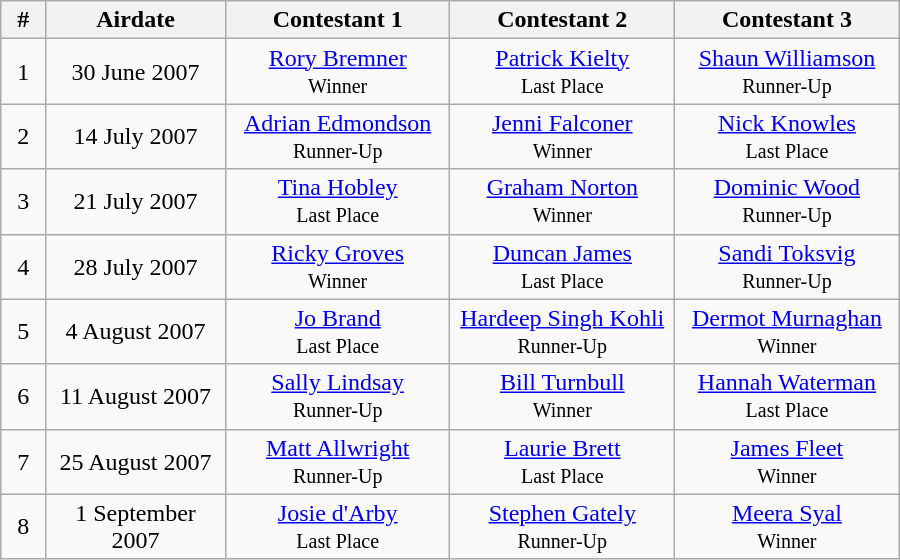<table class="wikitable" style="text-align:center; width:600px;">
<tr>
<th width="5%">#</th>
<th width="20%">Airdate</th>
<th width="25%">Contestant 1</th>
<th width="25%">Contestant 2</th>
<th width="25%">Contestant 3</th>
</tr>
<tr>
<td>1</td>
<td>30 June 2007</td>
<td><a href='#'>Rory Bremner</a><br><small>Winner</small></td>
<td><a href='#'>Patrick Kielty</a><br><small>Last Place</small></td>
<td><a href='#'>Shaun Williamson</a><br><small>Runner-Up</small></td>
</tr>
<tr>
<td>2</td>
<td>14 July 2007</td>
<td><a href='#'>Adrian Edmondson</a><br><small>Runner-Up</small></td>
<td><a href='#'>Jenni Falconer</a><br><small>Winner</small></td>
<td><a href='#'>Nick Knowles</a><br><small>Last Place</small></td>
</tr>
<tr>
<td>3</td>
<td>21 July 2007</td>
<td><a href='#'>Tina Hobley</a><br><small>Last Place</small></td>
<td><a href='#'>Graham Norton</a><br><small>Winner</small></td>
<td><a href='#'>Dominic Wood</a><br><small>Runner-Up</small></td>
</tr>
<tr>
<td>4</td>
<td>28 July 2007</td>
<td><a href='#'>Ricky Groves</a><br><small>Winner</small></td>
<td><a href='#'>Duncan James</a><br><small>Last Place</small></td>
<td><a href='#'>Sandi Toksvig</a><br><small>Runner-Up</small></td>
</tr>
<tr>
<td>5</td>
<td>4 August 2007</td>
<td><a href='#'>Jo Brand</a><br><small>Last Place</small></td>
<td><a href='#'>Hardeep Singh Kohli</a><br><small>Runner-Up</small></td>
<td><a href='#'>Dermot Murnaghan</a><br><small>Winner</small></td>
</tr>
<tr>
<td>6</td>
<td>11 August 2007</td>
<td><a href='#'>Sally Lindsay</a><br><small>Runner-Up</small></td>
<td><a href='#'>Bill Turnbull</a><br><small>Winner</small></td>
<td><a href='#'>Hannah Waterman</a><br><small>Last Place</small></td>
</tr>
<tr>
<td>7</td>
<td>25 August 2007</td>
<td><a href='#'>Matt Allwright</a><br><small>Runner-Up</small></td>
<td><a href='#'>Laurie Brett</a><br><small>Last Place</small></td>
<td><a href='#'>James Fleet</a><br><small>Winner</small></td>
</tr>
<tr>
<td>8</td>
<td>1 September 2007</td>
<td><a href='#'>Josie d'Arby</a><br><small>Last Place</small></td>
<td><a href='#'>Stephen Gately</a><br><small>Runner-Up</small></td>
<td><a href='#'>Meera Syal</a><br><small>Winner</small></td>
</tr>
</table>
